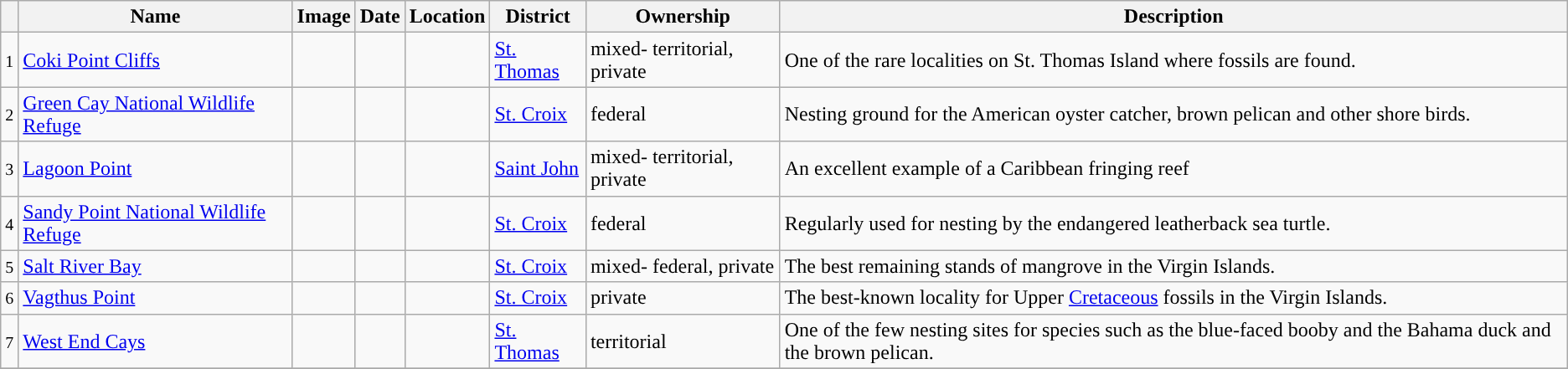<table class="wikitable sortable" align="center">
<tr>
<th style="background-color:"></th>
<th style="background-color:">Name</th>
<th style="background-color:">Image</th>
<th style="background-color:">Date</th>
<th style="background-color:">Location</th>
<th style="background-color:">District</th>
<th style="background-color:">Ownership</th>
<th style="background-color:">Description</th>
</tr>
<tr>
<td><small>1</small></td>
<td><a href='#'>Coki Point Cliffs</a></td>
<td></td>
<td></td>
<td></td>
<td><a href='#'>St. Thomas</a></td>
<td>mixed- territorial, private</td>
<td>One of the rare localities on St. Thomas Island where fossils are found.</td>
</tr>
<tr>
<td><small>2</small></td>
<td><a href='#'>Green Cay National Wildlife Refuge</a></td>
<td></td>
<td></td>
<td></td>
<td><a href='#'>St. Croix</a></td>
<td>federal</td>
<td>Nesting ground for the American oyster catcher, brown pelican and other shore birds.</td>
</tr>
<tr>
<td><small>3</small></td>
<td><a href='#'>Lagoon Point</a></td>
<td></td>
<td></td>
<td></td>
<td><a href='#'>Saint John</a></td>
<td>mixed- territorial, private</td>
<td>An excellent example of a Caribbean fringing reef</td>
</tr>
<tr>
<td><small>4</small></td>
<td><a href='#'>Sandy Point National Wildlife Refuge</a></td>
<td></td>
<td></td>
<td></td>
<td><a href='#'>St. Croix</a></td>
<td>federal</td>
<td>Regularly used for nesting by the endangered leatherback sea turtle.</td>
</tr>
<tr>
<td><small>5</small></td>
<td><a href='#'>Salt River Bay</a></td>
<td></td>
<td></td>
<td></td>
<td><a href='#'>St. Croix</a></td>
<td>mixed- federal, private</td>
<td>The best remaining stands of mangrove in the Virgin Islands.</td>
</tr>
<tr>
<td><small>6</small></td>
<td><a href='#'>Vagthus Point</a></td>
<td></td>
<td></td>
<td></td>
<td><a href='#'>St. Croix</a></td>
<td>private</td>
<td>The best-known locality for Upper <a href='#'>Cretaceous</a> fossils in the Virgin Islands.</td>
</tr>
<tr>
<td><small>7</small></td>
<td><a href='#'>West End Cays</a></td>
<td></td>
<td></td>
<td></td>
<td><a href='#'>St. Thomas</a></td>
<td>territorial</td>
<td>One of the few nesting sites for species such as the blue-faced booby and the Bahama duck and the brown pelican.</td>
</tr>
<tr>
</tr>
</table>
